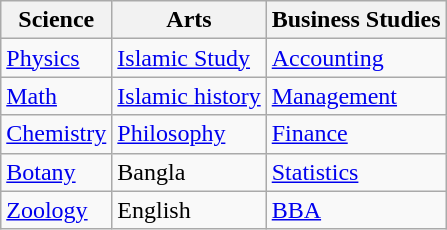<table class="wikitable">
<tr>
<th>Science</th>
<th>Arts</th>
<th>Business Studies</th>
</tr>
<tr>
<td><a href='#'>Physics</a></td>
<td><a href='#'>Islamic Study</a></td>
<td><a href='#'>Accounting</a></td>
</tr>
<tr>
<td><a href='#'>Math</a></td>
<td><a href='#'>Islamic history</a></td>
<td><a href='#'>Management</a></td>
</tr>
<tr>
<td><a href='#'>Chemistry</a></td>
<td><a href='#'>Philosophy</a></td>
<td><a href='#'>Finance</a></td>
</tr>
<tr>
<td><a href='#'>Botany</a></td>
<td>Bangla</td>
<td><a href='#'>Statistics</a></td>
</tr>
<tr>
<td><a href='#'>Zoology</a></td>
<td>English</td>
<td><a href='#'>BBA</a></td>
</tr>
</table>
